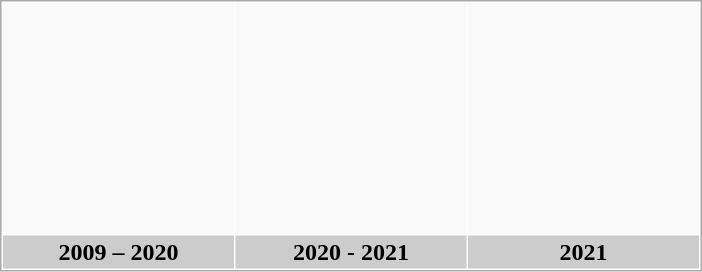<table style="border:1px solid #aaa" cellspacing="1" cellpadding="2" border="0">
<tr>
<th height="150px" bgcolor="#F9F9F9"></th>
<th height="150px" bgcolor="#F9F9F9"></th>
<th height="150px" bgcolor="#F9F9F9"></th>
</tr>
<tr>
<th colspan="1" width="150px" bgcolor="#CCCCCC">2009 – 2020</th>
<th colspan="1" width="150px" bgcolor="#CCCCCC">2020 - 2021</th>
<th colspan="1" width="150px" bgcolor="#CCCCCC">2021</th>
</tr>
</table>
